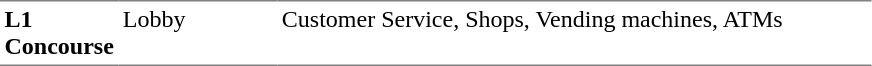<table table border=0 cellspacing=0 cellpadding=3>
<tr>
<td style="border-bottom:solid 1px gray; border-top:solid 1px gray;" valign=top width=50><strong>L1<br>Concourse</strong></td>
<td style="border-bottom:solid 1px gray; border-top:solid 1px gray;" valign=top width=100>Lobby</td>
<td style="border-bottom:solid 1px gray; border-top:solid 1px gray;" valign=top width=390>Customer Service, Shops, Vending machines, ATMs</td>
</tr>
</table>
